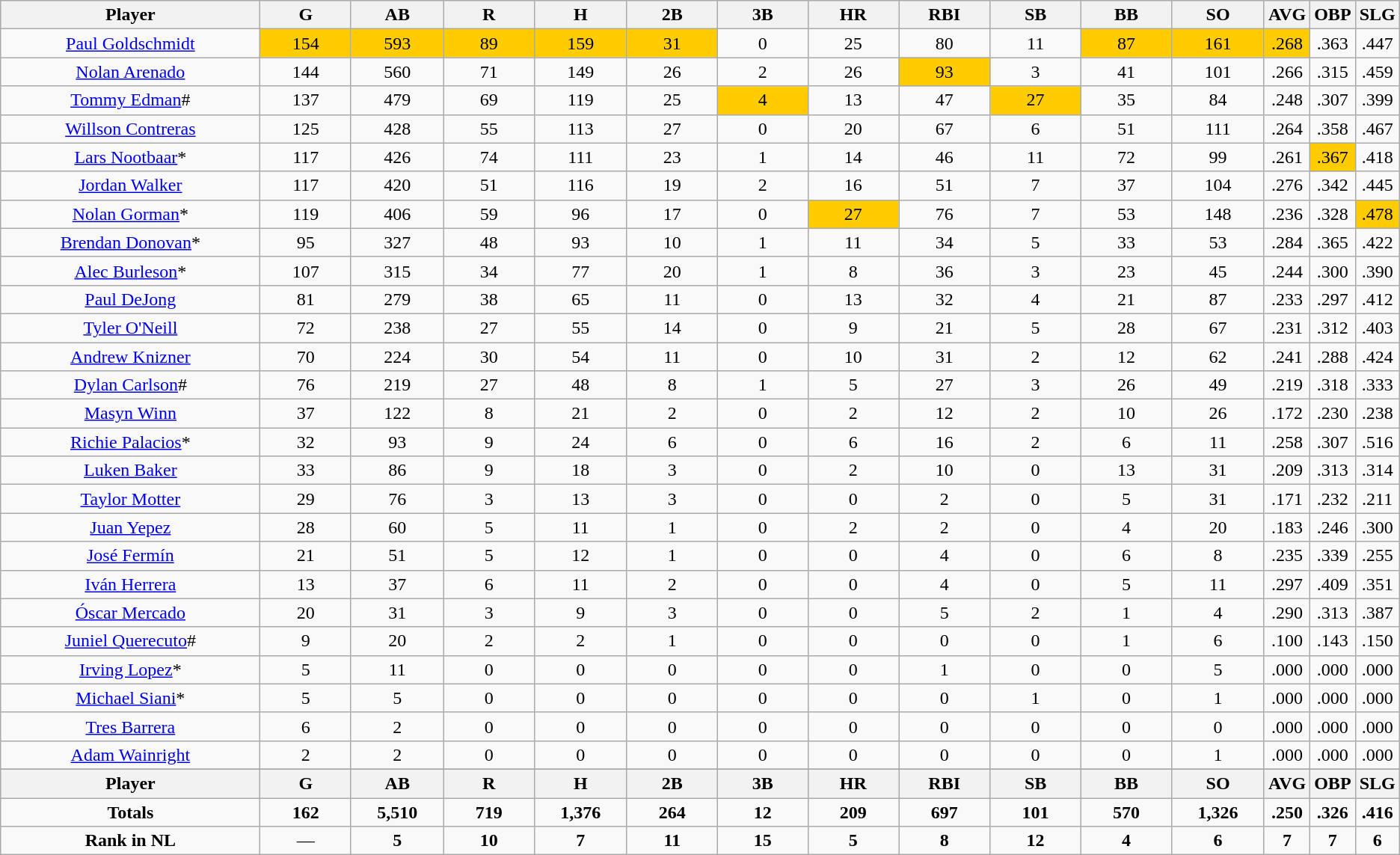<table class="wikitable sortable" style="text-align:center;">
<tr>
<th bgcolor=#DDDDFF; width="20%">Player</th>
<th bgcolor=#DDDDFF; width="7%">G</th>
<th bgcolor=#DDDDFF; width="7%">AB</th>
<th bgcolor=#DDDDFF; width="7%">R</th>
<th bgcolor=#DDDDFF; width="7%">H</th>
<th bgcolor=#DDDDFF; width="7%">2B</th>
<th bgcolor=#DDDDFF; width="7%">3B</th>
<th bgcolor=#DDDDFF; width="7%">HR</th>
<th bgcolor=#DDDDFF; width="7%">RBI</th>
<th bgcolor=#DDDDFF; width="7%">SB</th>
<th bgcolor=#DDDDFF; width="7%">BB</th>
<th bgcolor=#DDDDFF; width="7%">SO</th>
<th bgcolor=#DDDDFF; width="7%">AVG</th>
<th bgcolor=#DDDDFF; width="7%">OBP</th>
<th bgcolor=#DDDDFF; width="7%">SLG</th>
</tr>
<tr>
<td><a href='#'>Paul Goldschmidt</a></td>
<td bgcolor=#ffcc00>154</td>
<td bgcolor=#ffcc00>593</td>
<td bgcolor=#ffcc00>89</td>
<td bgcolor=#ffcc00>159</td>
<td bgcolor=#ffcc00>31</td>
<td>0</td>
<td>25</td>
<td>80</td>
<td>11</td>
<td bgcolor=#ffcc00>87</td>
<td bgcolor=#ffcc00>161</td>
<td bgcolor=#ffcc00>.268</td>
<td>.363</td>
<td>.447</td>
</tr>
<tr>
<td><a href='#'>Nolan Arenado</a></td>
<td>144</td>
<td>560</td>
<td>71</td>
<td>149</td>
<td>26</td>
<td>2</td>
<td>26</td>
<td bgcolor=#ffcc00>93</td>
<td>3</td>
<td>41</td>
<td>101</td>
<td>.266</td>
<td>.315</td>
<td>.459</td>
</tr>
<tr>
<td><a href='#'>Tommy Edman</a>#</td>
<td>137</td>
<td>479</td>
<td>69</td>
<td>119</td>
<td>25</td>
<td bgcolor=#ffcc00>4</td>
<td>13</td>
<td>47</td>
<td bgcolor=#ffcc00>27</td>
<td>35</td>
<td>84</td>
<td>.248</td>
<td>.307</td>
<td>.399</td>
</tr>
<tr>
<td><a href='#'>Willson Contreras</a></td>
<td>125</td>
<td>428</td>
<td>55</td>
<td>113</td>
<td>27</td>
<td>0</td>
<td>20</td>
<td>67</td>
<td>6</td>
<td>51</td>
<td>111</td>
<td>.264</td>
<td>.358</td>
<td>.467</td>
</tr>
<tr>
<td><a href='#'>Lars Nootbaar</a>*</td>
<td>117</td>
<td>426</td>
<td>74</td>
<td>111</td>
<td>23</td>
<td>1</td>
<td>14</td>
<td>46</td>
<td>11</td>
<td>72</td>
<td>99</td>
<td>.261</td>
<td bgcolor=#ffcc00>.367</td>
<td>.418</td>
</tr>
<tr>
<td><a href='#'>Jordan Walker</a></td>
<td>117</td>
<td>420</td>
<td>51</td>
<td>116</td>
<td>19</td>
<td>2</td>
<td>16</td>
<td>51</td>
<td>7</td>
<td>37</td>
<td>104</td>
<td>.276</td>
<td>.342</td>
<td>.445</td>
</tr>
<tr>
<td><a href='#'>Nolan Gorman</a>*</td>
<td>119</td>
<td>406</td>
<td>59</td>
<td>96</td>
<td>17</td>
<td>0</td>
<td bgcolor=#ffcc00>27</td>
<td>76</td>
<td>7</td>
<td>53</td>
<td>148</td>
<td>.236</td>
<td>.328</td>
<td bgcolor=#ffcc00>.478</td>
</tr>
<tr>
<td><a href='#'>Brendan Donovan</a>*</td>
<td>95</td>
<td>327</td>
<td>48</td>
<td>93</td>
<td>10</td>
<td>1</td>
<td>11</td>
<td>34</td>
<td>5</td>
<td>33</td>
<td>53</td>
<td>.284</td>
<td>.365</td>
<td>.422</td>
</tr>
<tr>
<td><a href='#'>Alec Burleson</a>*</td>
<td>107</td>
<td>315</td>
<td>34</td>
<td>77</td>
<td>20</td>
<td>1</td>
<td>8</td>
<td>36</td>
<td>3</td>
<td>23</td>
<td>45</td>
<td>.244</td>
<td>.300</td>
<td>.390</td>
</tr>
<tr>
<td><a href='#'>Paul DeJong</a></td>
<td>81</td>
<td>279</td>
<td>38</td>
<td>65</td>
<td>11</td>
<td>0</td>
<td>13</td>
<td>32</td>
<td>4</td>
<td>21</td>
<td>87</td>
<td>.233</td>
<td>.297</td>
<td>.412</td>
</tr>
<tr>
<td><a href='#'>Tyler O'Neill</a></td>
<td>72</td>
<td>238</td>
<td>27</td>
<td>55</td>
<td>14</td>
<td>0</td>
<td>9</td>
<td>21</td>
<td>5</td>
<td>28</td>
<td>67</td>
<td>.231</td>
<td>.312</td>
<td>.403</td>
</tr>
<tr>
<td><a href='#'>Andrew Knizner</a></td>
<td>70</td>
<td>224</td>
<td>30</td>
<td>54</td>
<td>11</td>
<td>0</td>
<td>10</td>
<td>31</td>
<td>2</td>
<td>12</td>
<td>62</td>
<td>.241</td>
<td>.288</td>
<td>.424</td>
</tr>
<tr>
<td><a href='#'>Dylan Carlson</a>#</td>
<td>76</td>
<td>219</td>
<td>27</td>
<td>48</td>
<td>8</td>
<td>1</td>
<td>5</td>
<td>27</td>
<td>3</td>
<td>26</td>
<td>49</td>
<td>.219</td>
<td>.318</td>
<td>.333</td>
</tr>
<tr>
<td><a href='#'>Masyn Winn</a></td>
<td>37</td>
<td>122</td>
<td>8</td>
<td>21</td>
<td>2</td>
<td>0</td>
<td>2</td>
<td>12</td>
<td>2</td>
<td>10</td>
<td>26</td>
<td>.172</td>
<td>.230</td>
<td>.238</td>
</tr>
<tr>
<td><a href='#'>Richie Palacios</a>*</td>
<td>32</td>
<td>93</td>
<td>9</td>
<td>24</td>
<td>6</td>
<td>0</td>
<td>6</td>
<td>16</td>
<td>2</td>
<td>6</td>
<td>11</td>
<td>.258</td>
<td>.307</td>
<td>.516</td>
</tr>
<tr>
<td><a href='#'>Luken Baker</a></td>
<td>33</td>
<td>86</td>
<td>9</td>
<td>18</td>
<td>3</td>
<td>0</td>
<td>2</td>
<td>10</td>
<td>0</td>
<td>13</td>
<td>31</td>
<td>.209</td>
<td>.313</td>
<td>.314</td>
</tr>
<tr>
<td><a href='#'>Taylor Motter</a></td>
<td>29</td>
<td>76</td>
<td>3</td>
<td>13</td>
<td>3</td>
<td>0</td>
<td>0</td>
<td>2</td>
<td>0</td>
<td>5</td>
<td>31</td>
<td>.171</td>
<td>.232</td>
<td>.211</td>
</tr>
<tr>
<td><a href='#'>Juan Yepez</a></td>
<td>28</td>
<td>60</td>
<td>5</td>
<td>11</td>
<td>1</td>
<td>0</td>
<td>2</td>
<td>2</td>
<td>0</td>
<td>4</td>
<td>20</td>
<td>.183</td>
<td>.246</td>
<td>.300</td>
</tr>
<tr>
<td><a href='#'>José Fermín</a></td>
<td>21</td>
<td>51</td>
<td>5</td>
<td>12</td>
<td>1</td>
<td>0</td>
<td>0</td>
<td>4</td>
<td>0</td>
<td>6</td>
<td>8</td>
<td>.235</td>
<td>.339</td>
<td>.255</td>
</tr>
<tr>
<td><a href='#'>Iván Herrera</a></td>
<td>13</td>
<td>37</td>
<td>6</td>
<td>11</td>
<td>2</td>
<td>0</td>
<td>0</td>
<td>4</td>
<td>0</td>
<td>5</td>
<td>11</td>
<td>.297</td>
<td>.409</td>
<td>.351</td>
</tr>
<tr>
<td><a href='#'>Óscar Mercado</a></td>
<td>20</td>
<td>31</td>
<td>3</td>
<td>9</td>
<td>3</td>
<td>0</td>
<td>0</td>
<td>5</td>
<td>2</td>
<td>1</td>
<td>4</td>
<td>.290</td>
<td>.313</td>
<td>.387</td>
</tr>
<tr>
<td><a href='#'>Juniel Querecuto</a>#</td>
<td>9</td>
<td>20</td>
<td>2</td>
<td>2</td>
<td>1</td>
<td>0</td>
<td>0</td>
<td>0</td>
<td>0</td>
<td>1</td>
<td>6</td>
<td>.100</td>
<td>.143</td>
<td>.150</td>
</tr>
<tr>
<td><a href='#'>Irving Lopez</a>*</td>
<td>5</td>
<td>11</td>
<td>0</td>
<td>0</td>
<td>0</td>
<td>0</td>
<td>0</td>
<td>1</td>
<td>0</td>
<td>0</td>
<td>5</td>
<td>.000</td>
<td>.000</td>
<td>.000</td>
</tr>
<tr>
<td><a href='#'>Michael Siani</a>*</td>
<td>5</td>
<td>5</td>
<td>0</td>
<td>0</td>
<td>0</td>
<td>0</td>
<td>0</td>
<td>0</td>
<td>1</td>
<td>0</td>
<td>1</td>
<td>.000</td>
<td>.000</td>
<td>.000</td>
</tr>
<tr>
<td><a href='#'>Tres Barrera</a></td>
<td>6</td>
<td>2</td>
<td>0</td>
<td>0</td>
<td>0</td>
<td>0</td>
<td>0</td>
<td>0</td>
<td>0</td>
<td>0</td>
<td>0</td>
<td>.000</td>
<td>.000</td>
<td>.000</td>
</tr>
<tr>
<td><a href='#'>Adam Wainright</a></td>
<td>2</td>
<td>2</td>
<td>0</td>
<td>0</td>
<td>0</td>
<td>0</td>
<td>0</td>
<td>0</td>
<td>0</td>
<td>0</td>
<td>1</td>
<td>.000</td>
<td>.000</td>
<td>.000</td>
</tr>
<tr class="sortbottom">
</tr>
<tr>
<th bgcolor=#DDDDFF; width="20%">Player</th>
<th bgcolor=#DDDDFF; width="7%">G</th>
<th bgcolor=#DDDDFF; width="7%">AB</th>
<th bgcolor=#DDDDFF; width="7%">R</th>
<th bgcolor=#DDDDFF; width="7%">H</th>
<th bgcolor=#DDDDFF; width="7%">2B</th>
<th bgcolor=#DDDDFF; width="7%">3B</th>
<th bgcolor=#DDDDFF; width="7%">HR</th>
<th bgcolor=#DDDDFF; width="7%">RBI</th>
<th bgcolor=#DDDDFF; width="7%">SB</th>
<th bgcolor=#DDDDFF; width="7%">BB</th>
<th bgcolor=#DDDDFF; width="7%">SO</th>
<th bgcolor=#DDDDFF; width="7%">AVG</th>
<th bgcolor=#DDDDFF; width="7%">OBP</th>
<th bgcolor=#DDDDFF; width="7%">SLG</th>
</tr>
<tr>
<td><strong>Totals</strong></td>
<td><strong>162</strong></td>
<td><strong>5,510</strong></td>
<td><strong>719</strong></td>
<td><strong>1,376</strong></td>
<td><strong>264</strong></td>
<td><strong>12</strong></td>
<td><strong>209</strong></td>
<td><strong>697</strong></td>
<td><strong>101</strong></td>
<td><strong>570</strong></td>
<td><strong>1,326</strong></td>
<td><strong>.250</strong></td>
<td><strong>.326</strong></td>
<td><strong>.416</strong></td>
</tr>
<tr>
<td><strong>Rank in NL</strong></td>
<td>—</td>
<td><strong>5</strong></td>
<td><strong>10</strong></td>
<td><strong>7</strong></td>
<td><strong>11</strong></td>
<td><strong>15</strong></td>
<td><strong>5</strong></td>
<td><strong>8</strong></td>
<td><strong>12</strong></td>
<td><strong>4</strong></td>
<td><strong>6</strong></td>
<td><strong>7</strong></td>
<td><strong>7</strong></td>
<td><strong>6</strong></td>
</tr>
</table>
